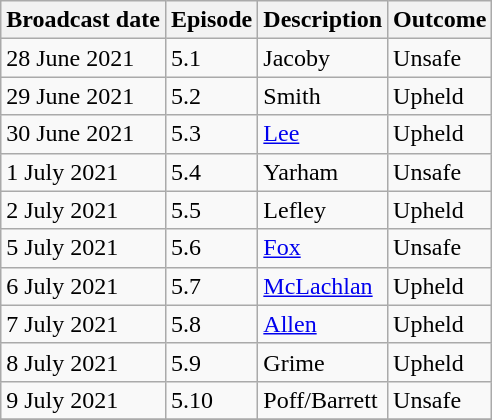<table class="wikitable">
<tr>
<th>Broadcast date</th>
<th>Episode</th>
<th>Description</th>
<th>Outcome</th>
</tr>
<tr>
<td>28 June 2021</td>
<td>5.1</td>
<td>Jacoby</td>
<td>Unsafe</td>
</tr>
<tr>
<td>29 June 2021</td>
<td>5.2</td>
<td>Smith</td>
<td>Upheld</td>
</tr>
<tr>
<td>30 June 2021</td>
<td>5.3</td>
<td><a href='#'>Lee</a></td>
<td>Upheld</td>
</tr>
<tr>
<td>1 July 2021</td>
<td>5.4</td>
<td>Yarham</td>
<td>Unsafe</td>
</tr>
<tr>
<td>2 July 2021</td>
<td>5.5</td>
<td>Lefley</td>
<td>Upheld</td>
</tr>
<tr>
<td>5 July 2021</td>
<td>5.6</td>
<td><a href='#'>Fox</a></td>
<td>Unsafe</td>
</tr>
<tr>
<td>6 July 2021</td>
<td>5.7</td>
<td><a href='#'>McLachlan</a></td>
<td>Upheld</td>
</tr>
<tr>
<td>7 July 2021</td>
<td>5.8</td>
<td><a href='#'>Allen</a></td>
<td>Upheld</td>
</tr>
<tr>
<td>8 July 2021</td>
<td>5.9</td>
<td>Grime</td>
<td>Upheld</td>
</tr>
<tr>
<td>9 July 2021</td>
<td>5.10</td>
<td>Poff/Barrett</td>
<td>Unsafe</td>
</tr>
<tr>
</tr>
</table>
